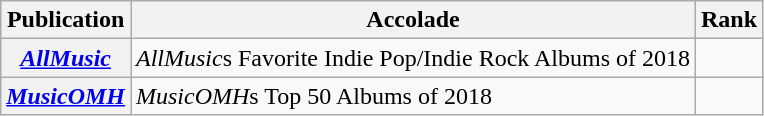<table class="wikitable sortable plainrowheaders">
<tr>
<th scope="col">Publication</th>
<th scope="col">Accolade</th>
<th scope="col">Rank</th>
</tr>
<tr>
<th scope="row"><em><a href='#'>AllMusic</a></em></th>
<td><em>AllMusic</em>s Favorite Indie Pop/Indie Rock Albums of 2018</td>
<td></td>
</tr>
<tr>
<th scope="row"><em><a href='#'>MusicOMH</a></em></th>
<td><em>MusicOMH</em>s Top 50 Albums of 2018</td>
<td></td>
</tr>
</table>
